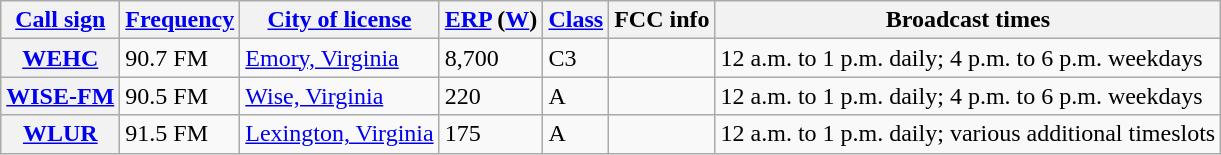<table class="wikitable sortable">
<tr>
<th scope="col"><a href='#'>Call sign</a></th>
<th scope="col" data-sort-type="number"><a href='#'>Frequency</a></th>
<th scope="col"><a href='#'>City of license</a></th>
<th scope="col" data-sort-type="number"><a href='#'>ERP</a> (<a href='#'>W</a>)</th>
<th scope="col"><a href='#'>Class</a></th>
<th scope="col" class="unsortable">FCC info</th>
<th scope="col">Broadcast times</th>
</tr>
<tr>
<th scope="row"><a href='#'>WEHC</a></th>
<td>90.7 FM</td>
<td><a href='#'>Emory, Virginia</a></td>
<td>8,700</td>
<td>C3</td>
<td></td>
<td>12 a.m. to 1 p.m. daily; 4 p.m. to 6 p.m. weekdays</td>
</tr>
<tr>
<th scope="row"><a href='#'>WISE-FM</a></th>
<td>90.5 FM</td>
<td><a href='#'>Wise, Virginia</a></td>
<td>220</td>
<td>A</td>
<td></td>
<td>12 a.m. to 1 p.m. daily; 4 p.m. to 6 p.m. weekdays</td>
</tr>
<tr>
<th scope="row"><a href='#'>WLUR</a></th>
<td>91.5 FM</td>
<td><a href='#'>Lexington, Virginia</a></td>
<td>175</td>
<td>A</td>
<td></td>
<td>12 a.m. to 1 p.m. daily; various additional timeslots</td>
</tr>
</table>
